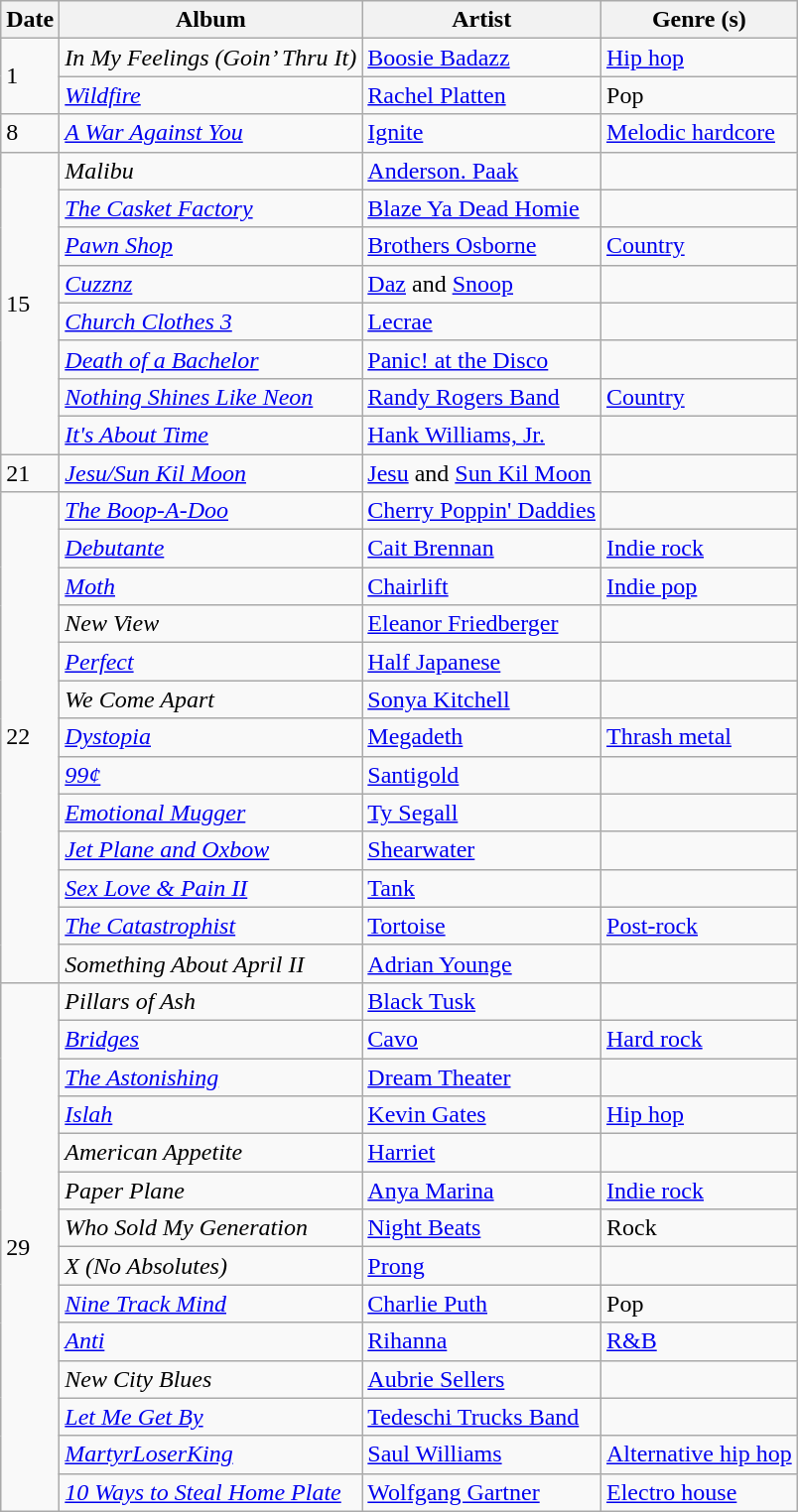<table class="wikitable">
<tr>
<th>Date</th>
<th>Album</th>
<th>Artist</th>
<th>Genre (s)</th>
</tr>
<tr>
<td rowspan="2">1</td>
<td><em>In My Feelings (Goin’ Thru It)</em></td>
<td><a href='#'>Boosie Badazz</a></td>
<td><a href='#'>Hip hop</a></td>
</tr>
<tr>
<td><em><a href='#'>Wildfire</a></em></td>
<td><a href='#'>Rachel Platten</a></td>
<td>Pop</td>
</tr>
<tr>
<td>8</td>
<td><em><a href='#'>A War Against You</a></em></td>
<td><a href='#'>Ignite</a></td>
<td><a href='#'>Melodic hardcore</a></td>
</tr>
<tr>
<td rowspan="8">15</td>
<td><em>Malibu</em></td>
<td><a href='#'>Anderson. Paak</a></td>
<td></td>
</tr>
<tr>
<td><em><a href='#'>The Casket Factory</a></em></td>
<td><a href='#'>Blaze Ya Dead Homie</a></td>
<td></td>
</tr>
<tr>
<td><em><a href='#'>Pawn Shop</a></em></td>
<td><a href='#'>Brothers Osborne</a></td>
<td><a href='#'>Country</a></td>
</tr>
<tr>
<td><em><a href='#'>Cuzznz</a></em></td>
<td><a href='#'>Daz</a> and <a href='#'>Snoop</a></td>
<td></td>
</tr>
<tr>
<td><em><a href='#'>Church Clothes 3</a></em></td>
<td><a href='#'>Lecrae</a></td>
<td></td>
</tr>
<tr>
<td><em><a href='#'>Death of a Bachelor</a></em></td>
<td><a href='#'>Panic! at the Disco</a></td>
<td></td>
</tr>
<tr>
<td><em><a href='#'>Nothing Shines Like Neon</a></em></td>
<td><a href='#'>Randy Rogers Band</a></td>
<td><a href='#'>Country</a></td>
</tr>
<tr>
<td><em><a href='#'>It's About Time</a></em></td>
<td><a href='#'>Hank Williams, Jr.</a></td>
<td></td>
</tr>
<tr>
<td>21</td>
<td><em><a href='#'>Jesu/Sun Kil Moon</a></em></td>
<td><a href='#'>Jesu</a> and <a href='#'>Sun Kil Moon</a></td>
<td></td>
</tr>
<tr>
<td rowspan="13">22</td>
<td><em><a href='#'>The Boop-A-Doo</a></em></td>
<td><a href='#'>Cherry Poppin' Daddies</a></td>
<td></td>
</tr>
<tr>
<td><em><a href='#'>Debutante</a></em></td>
<td><a href='#'>Cait Brennan</a></td>
<td><a href='#'>Indie rock</a></td>
</tr>
<tr>
<td><em><a href='#'>Moth</a></em></td>
<td><a href='#'>Chairlift</a></td>
<td><a href='#'>Indie pop</a></td>
</tr>
<tr>
<td><em>New View</em></td>
<td><a href='#'>Eleanor Friedberger</a></td>
<td></td>
</tr>
<tr>
<td><em><a href='#'>Perfect</a></em></td>
<td><a href='#'>Half Japanese</a></td>
<td></td>
</tr>
<tr>
<td><em>We Come Apart</em></td>
<td><a href='#'>Sonya Kitchell</a></td>
<td></td>
</tr>
<tr>
<td><em><a href='#'>Dystopia</a></em></td>
<td><a href='#'>Megadeth</a></td>
<td><a href='#'>Thrash metal</a></td>
</tr>
<tr>
<td><em><a href='#'>99¢</a></em></td>
<td><a href='#'>Santigold</a></td>
<td></td>
</tr>
<tr>
<td><em><a href='#'>Emotional Mugger</a></em></td>
<td><a href='#'>Ty Segall</a></td>
<td></td>
</tr>
<tr>
<td><em><a href='#'>Jet Plane and Oxbow</a></em></td>
<td><a href='#'>Shearwater</a></td>
<td></td>
</tr>
<tr>
<td><em><a href='#'>Sex Love & Pain II</a></em></td>
<td><a href='#'>Tank</a></td>
<td></td>
</tr>
<tr>
<td><em><a href='#'>The Catastrophist</a></em></td>
<td><a href='#'>Tortoise</a></td>
<td><a href='#'>Post-rock</a></td>
</tr>
<tr>
<td><em>Something About April II</em></td>
<td><a href='#'>Adrian Younge</a></td>
<td></td>
</tr>
<tr>
<td rowspan="14">29</td>
<td><em>Pillars of Ash</em></td>
<td><a href='#'>Black Tusk</a></td>
<td></td>
</tr>
<tr>
<td><em><a href='#'>Bridges</a></em></td>
<td><a href='#'>Cavo</a></td>
<td><a href='#'>Hard rock</a></td>
</tr>
<tr>
<td><em><a href='#'>The Astonishing</a></em></td>
<td><a href='#'>Dream Theater</a></td>
<td></td>
</tr>
<tr>
<td><em><a href='#'>Islah</a></em></td>
<td><a href='#'>Kevin Gates</a></td>
<td><a href='#'>Hip hop</a></td>
</tr>
<tr>
<td><em>American Appetite</em></td>
<td><a href='#'>Harriet</a></td>
<td></td>
</tr>
<tr>
<td><em>Paper Plane</em></td>
<td><a href='#'>Anya Marina</a></td>
<td><a href='#'>Indie rock</a></td>
</tr>
<tr>
<td><em>Who Sold My Generation</em></td>
<td><a href='#'>Night Beats</a></td>
<td>Rock</td>
</tr>
<tr>
<td><em>X (No Absolutes)</em></td>
<td><a href='#'>Prong</a></td>
<td></td>
</tr>
<tr>
<td><em><a href='#'>Nine Track Mind</a></em></td>
<td><a href='#'>Charlie Puth</a></td>
<td>Pop</td>
</tr>
<tr>
<td><em><a href='#'>Anti</a></em></td>
<td><a href='#'>Rihanna</a></td>
<td><a href='#'>R&B</a></td>
</tr>
<tr>
<td><em>New City Blues</em></td>
<td><a href='#'>Aubrie Sellers</a></td>
<td></td>
</tr>
<tr>
<td><em><a href='#'>Let Me Get By</a></em></td>
<td><a href='#'>Tedeschi Trucks Band</a></td>
<td></td>
</tr>
<tr>
<td><em><a href='#'>MartyrLoserKing</a></em></td>
<td><a href='#'>Saul Williams</a></td>
<td><a href='#'>Alternative hip hop</a></td>
</tr>
<tr>
<td><em><a href='#'>10 Ways to Steal Home Plate</a></em></td>
<td><a href='#'>Wolfgang Gartner</a></td>
<td><a href='#'>Electro house</a></td>
</tr>
</table>
